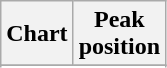<table class="wikitable sortable plainrowheaders">
<tr>
<th>Chart</th>
<th>Peak<br>position</th>
</tr>
<tr>
</tr>
<tr>
</tr>
</table>
